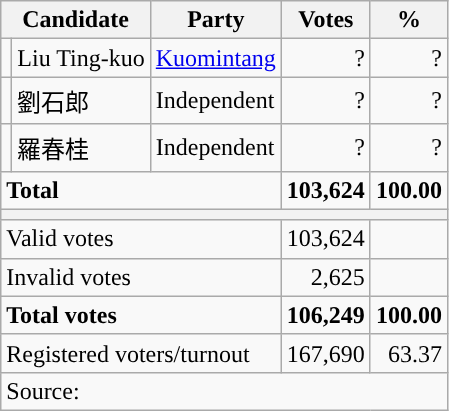<table class="wikitable">
<tr>
<th colspan="2">Candidate</th>
<th>Party</th>
<th>Votes</th>
<th>%</th>
</tr>
<tr>
<td style="background:"></td>
<td>Liu Ting-kuo</td>
<td><a href='#'>Kuomintang</a></td>
<td align="right">?</td>
<td align="right">?</td>
</tr>
<tr>
<td style="background:"></td>
<td>劉石郎</td>
<td>Independent</td>
<td align="right">?</td>
<td align="right">?</td>
</tr>
<tr>
<td style="background:"></td>
<td>羅春桂</td>
<td>Independent</td>
<td align="right">?</td>
<td align="right">?</td>
</tr>
<tr>
<td colspan="3"><strong>Total</strong></td>
<td align="right"><strong>103,624</strong></td>
<td align="right"><strong>100.00</strong></td>
</tr>
<tr>
<th colspan="5"></th>
</tr>
<tr>
<td colspan="3">Valid votes</td>
<td align="right">103,624</td>
<td align="right"></td>
</tr>
<tr>
<td colspan="3">Invalid votes</td>
<td align="right">2,625</td>
<td align="right"></td>
</tr>
<tr>
<td colspan="3"><strong>Total votes</strong></td>
<td align="right"><strong>106,249</strong></td>
<td align="right"><strong>100.00</strong></td>
</tr>
<tr>
<td colspan="3">Registered voters/turnout</td>
<td align="right">167,690</td>
<td align="right">63.37</td>
</tr>
<tr>
<td colspan="5">Source:</td>
</tr>
</table>
